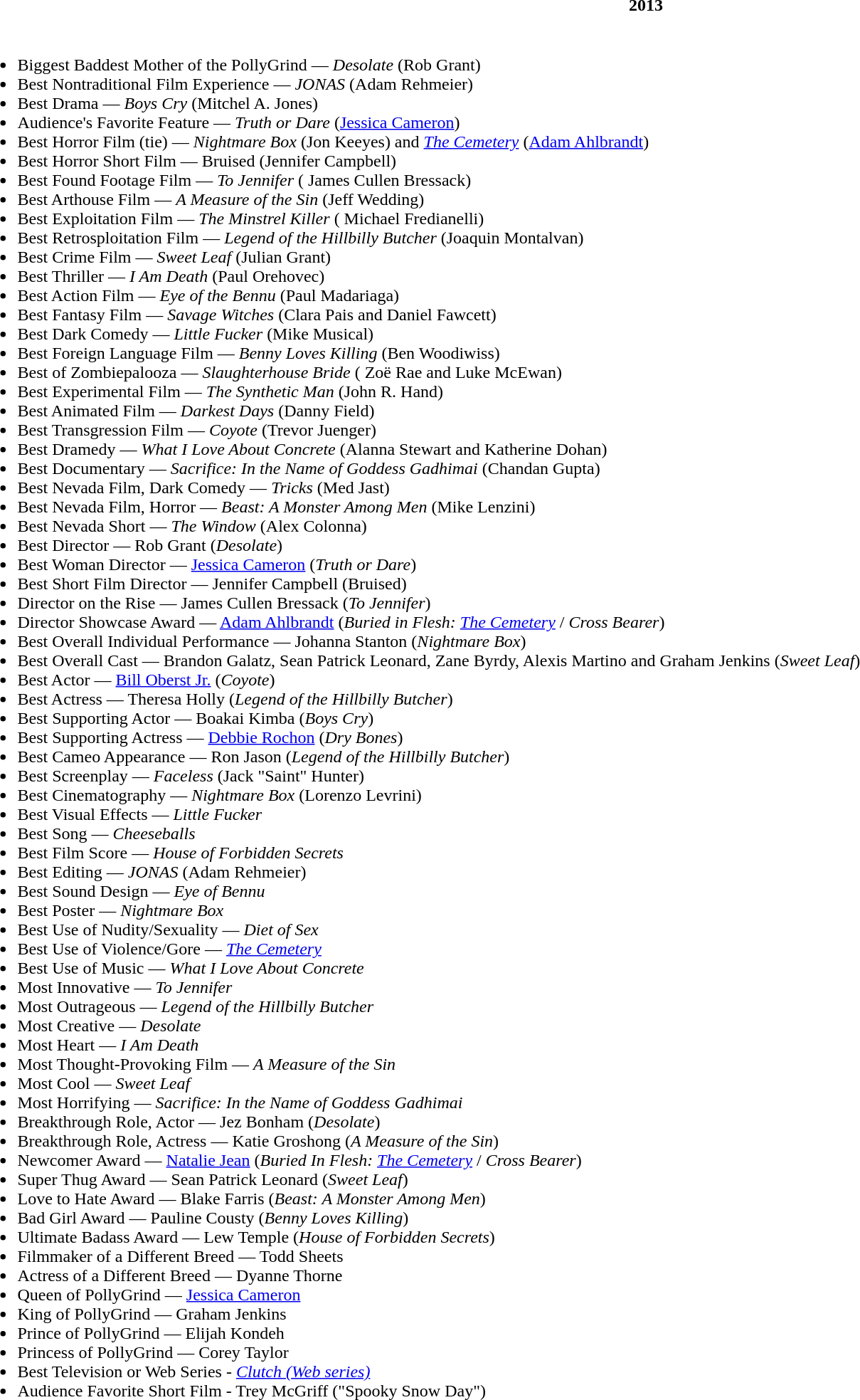<table class="toccolours collapsible collapsed" style="width:100%; background:inherit">
<tr>
<th>2013</th>
</tr>
<tr>
<td><br><ul><li>Biggest Baddest Mother of the PollyGrind —  <em>Desolate</em> (Rob Grant)</li><li>Best Nontraditional Film Experience —  <em>JONAS</em> (Adam Rehmeier)</li><li>Best Drama —  <em>Boys Cry</em> (Mitchel A. Jones)</li><li>Audience's Favorite Feature — <em>Truth or Dare</em> (<a href='#'>Jessica Cameron</a>)</li><li>Best Horror Film (tie) — <em>Nightmare Box</em> (Jon Keeyes) and <em><a href='#'>The Cemetery</a></em> (<a href='#'>Adam Ahlbrandt</a>)</li><li>Best Horror Short Film — Bruised (Jennifer Campbell)</li><li>Best Found Footage Film — <em>To Jennifer</em> ( James Cullen Bressack)</li><li>Best Arthouse Film  — <em>A Measure of the Sin</em> (Jeff Wedding)</li><li>Best Exploitation Film  — <em>The Minstrel Killer</em> ( Michael Fredianelli)</li><li>Best Retrosploitation Film  — <em>Legend of the Hillbilly Butcher</em> (Joaquin Montalvan)</li><li>Best Crime Film  — <em>Sweet Leaf</em> (Julian Grant)</li><li>Best Thriller — <em>I Am Death</em> (Paul Orehovec)</li><li>Best Action Film — <em>Eye of the Bennu</em> (Paul Madariaga)</li><li>Best Fantasy Film — <em>Savage Witches</em> (Clara Pais and Daniel Fawcett)</li><li>Best Dark Comedy — <em>Little Fucker</em> (Mike Musical)</li><li>Best Foreign Language Film — <em>Benny Loves Killing</em> (Ben Woodiwiss)</li><li>Best of Zombiepalooza — <em>Slaughterhouse Bride</em> ( Zoë Rae and Luke McEwan)</li><li>Best Experimental Film — <em>The Synthetic Man</em> (John R. Hand)</li><li>Best Animated Film — <em>Darkest Days</em> (Danny Field)</li><li>Best Transgression Film — <em>Coyote</em> (Trevor Juenger)</li><li>Best Dramedy — <em>What I Love About Concrete</em> (Alanna Stewart and Katherine Dohan)</li><li>Best Documentary — <em>Sacrifice: In the Name of Goddess Gadhimai</em> (Chandan Gupta)</li><li>Best Nevada Film, Dark Comedy  — <em>Tricks</em> (Med Jast)</li><li>Best Nevada Film, Horror  — <em>Beast: A Monster Among Men</em> (Mike Lenzini)</li><li>Best Nevada Short  — <em>The Window</em> (Alex Colonna)</li><li>Best Director  — Rob Grant (<em>Desolate</em>)</li><li>Best Woman Director  — <a href='#'>Jessica Cameron</a> (<em>Truth or Dare</em>)</li><li>Best Short Film Director — Jennifer Campbell (Bruised)</li><li>Director on the Rise  — James Cullen Bressack (<em>To Jennifer</em>)</li><li>Director Showcase Award   — <a href='#'>Adam Ahlbrandt</a> (<em>Buried in Flesh: <a href='#'>The Cemetery</a></em> / <em>Cross Bearer</em>)</li><li>Best Overall Individual Performance  — Johanna Stanton (<em>Nightmare Box</em>)</li><li>Best Overall Cast  — Brandon Galatz, Sean Patrick Leonard, Zane Byrdy, Alexis Martino and Graham Jenkins (<em>Sweet Leaf</em>)</li><li>Best Actor — <a href='#'>Bill Oberst Jr.</a> (<em>Coyote</em>)</li><li>Best Actress — Theresa Holly (<em>Legend of the Hillbilly Butcher</em>)</li><li>Best Supporting Actor — Boakai Kimba (<em>Boys Cry</em>)</li><li>Best Supporting Actress — <a href='#'>Debbie Rochon</a> (<em>Dry Bones</em>)</li><li>Best Cameo Appearance — Ron Jason (<em>Legend of the Hillbilly Butcher</em>)</li><li>Best Screenplay — <em>Faceless</em> (Jack "Saint" Hunter)</li><li>Best Cinematography — <em>Nightmare Box</em> (Lorenzo Levrini)</li><li>Best Visual Effects  — <em>Little Fucker</em></li><li>Best Song  — <em>Cheeseballs</em></li><li>Best Film Score  — <em>House of Forbidden Secrets</em></li><li>Best Editing — <em>JONAS</em> (Adam Rehmeier)</li><li>Best Sound Design — <em>Eye of Bennu</em></li><li>Best Poster — <em>Nightmare Box</em></li><li>Best Use of Nudity/Sexuality — <em>Diet of Sex</em></li><li>Best Use of Violence/Gore — <em><a href='#'>The Cemetery</a></em></li><li>Best Use of Music — <em>What I Love About Concrete</em></li><li>Most Innovative — <em>To Jennifer</em></li><li>Most Outrageous — <em>Legend of the Hillbilly Butcher</em></li><li>Most Creative — <em>Desolate</em></li><li>Most Heart — <em>I Am Death</em></li><li>Most Thought-Provoking Film — <em>A Measure of the Sin</em></li><li>Most Cool — <em>Sweet Leaf</em></li><li>Most Horrifying — <em>Sacrifice: In the Name of Goddess Gadhimai</em></li><li>Breakthrough Role, Actor — Jez Bonham (<em>Desolate</em>)</li><li>Breakthrough Role, Actress —  Katie Groshong (<em>A Measure of the Sin</em>)</li><li>Newcomer Award —  <a href='#'>Natalie Jean</a> (<em>Buried In Flesh: <a href='#'>The Cemetery</a></em> / <em>Cross Bearer</em>)</li><li>Super Thug Award — Sean Patrick Leonard (<em>Sweet Leaf</em>)</li><li>Love to Hate Award — Blake Farris (<em>Beast: A Monster Among Men</em>)</li><li>Bad Girl Award — Pauline Cousty (<em>Benny Loves Killing</em>)</li><li>Ultimate Badass Award — Lew Temple (<em>House of Forbidden Secrets</em>)</li><li>Filmmaker of a Different Breed — Todd Sheets</li><li>Actress of a Different Breed — Dyanne Thorne</li><li>Queen of PollyGrind —  <a href='#'>Jessica Cameron</a></li><li>King of PollyGrind — Graham Jenkins</li><li>Prince of PollyGrind — Elijah Kondeh</li><li>Princess of PollyGrind — Corey Taylor</li><li>Best Television or Web Series - <em><a href='#'>Clutch (Web series)</a></em></li><li>Audience Favorite Short Film - Trey McGriff ("Spooky Snow Day")</li></ul></td>
</tr>
</table>
